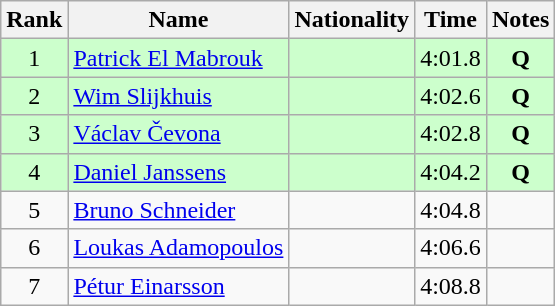<table class="wikitable sortable" style="text-align:center">
<tr>
<th>Rank</th>
<th>Name</th>
<th>Nationality</th>
<th>Time</th>
<th>Notes</th>
</tr>
<tr bgcolor=ccffcc>
<td>1</td>
<td align=left><a href='#'>Patrick El Mabrouk</a></td>
<td align=left></td>
<td>4:01.8</td>
<td><strong>Q</strong></td>
</tr>
<tr bgcolor=ccffcc>
<td>2</td>
<td align=left><a href='#'>Wim Slijkhuis</a></td>
<td align=left></td>
<td>4:02.6</td>
<td><strong>Q</strong></td>
</tr>
<tr bgcolor=ccffcc>
<td>3</td>
<td align=left><a href='#'>Václav Čevona</a></td>
<td align=left></td>
<td>4:02.8</td>
<td><strong>Q</strong></td>
</tr>
<tr bgcolor=ccffcc>
<td>4</td>
<td align=left><a href='#'>Daniel Janssens</a></td>
<td align=left></td>
<td>4:04.2</td>
<td><strong>Q</strong></td>
</tr>
<tr>
<td>5</td>
<td align=left><a href='#'>Bruno Schneider</a></td>
<td align=left></td>
<td>4:04.8</td>
<td></td>
</tr>
<tr>
<td>6</td>
<td align=left><a href='#'>Loukas Adamopoulos</a></td>
<td align=left></td>
<td>4:06.6</td>
<td></td>
</tr>
<tr>
<td>7</td>
<td align=left><a href='#'>Pétur Einarsson</a></td>
<td align=left></td>
<td>4:08.8</td>
<td></td>
</tr>
</table>
